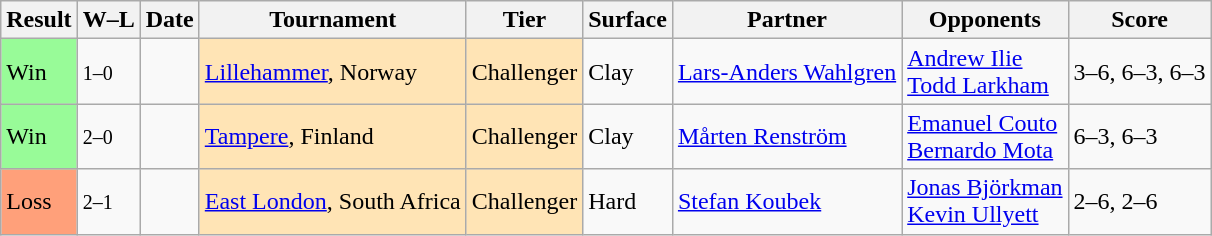<table class="sortable wikitable">
<tr>
<th>Result</th>
<th class="unsortable">W–L</th>
<th>Date</th>
<th>Tournament</th>
<th>Tier</th>
<th>Surface</th>
<th>Partner</th>
<th>Opponents</th>
<th class="unsortable">Score</th>
</tr>
<tr>
<td style="background:#98fb98;">Win</td>
<td><small>1–0</small></td>
<td></td>
<td style="background:moccasin;"><a href='#'>Lillehammer</a>, Norway</td>
<td style="background:moccasin;">Challenger</td>
<td>Clay</td>
<td> <a href='#'>Lars-Anders Wahlgren</a></td>
<td> <a href='#'>Andrew Ilie</a> <br>  <a href='#'>Todd Larkham</a></td>
<td>3–6, 6–3, 6–3</td>
</tr>
<tr>
<td style="background:#98fb98;">Win</td>
<td><small>2–0</small></td>
<td></td>
<td style="background:moccasin;"><a href='#'>Tampere</a>, Finland</td>
<td style="background:moccasin;">Challenger</td>
<td>Clay</td>
<td> <a href='#'>Mårten Renström</a></td>
<td> <a href='#'>Emanuel Couto</a> <br>  <a href='#'>Bernardo Mota</a></td>
<td>6–3, 6–3</td>
</tr>
<tr>
<td style="background:#ffa07a;">Loss</td>
<td><small>2–1</small></td>
<td></td>
<td style="background:moccasin;"><a href='#'>East London</a>, South Africa</td>
<td style="background:moccasin;">Challenger</td>
<td>Hard</td>
<td> <a href='#'>Stefan Koubek</a></td>
<td> <a href='#'>Jonas Björkman</a> <br>  <a href='#'>Kevin Ullyett</a></td>
<td>2–6, 2–6</td>
</tr>
</table>
